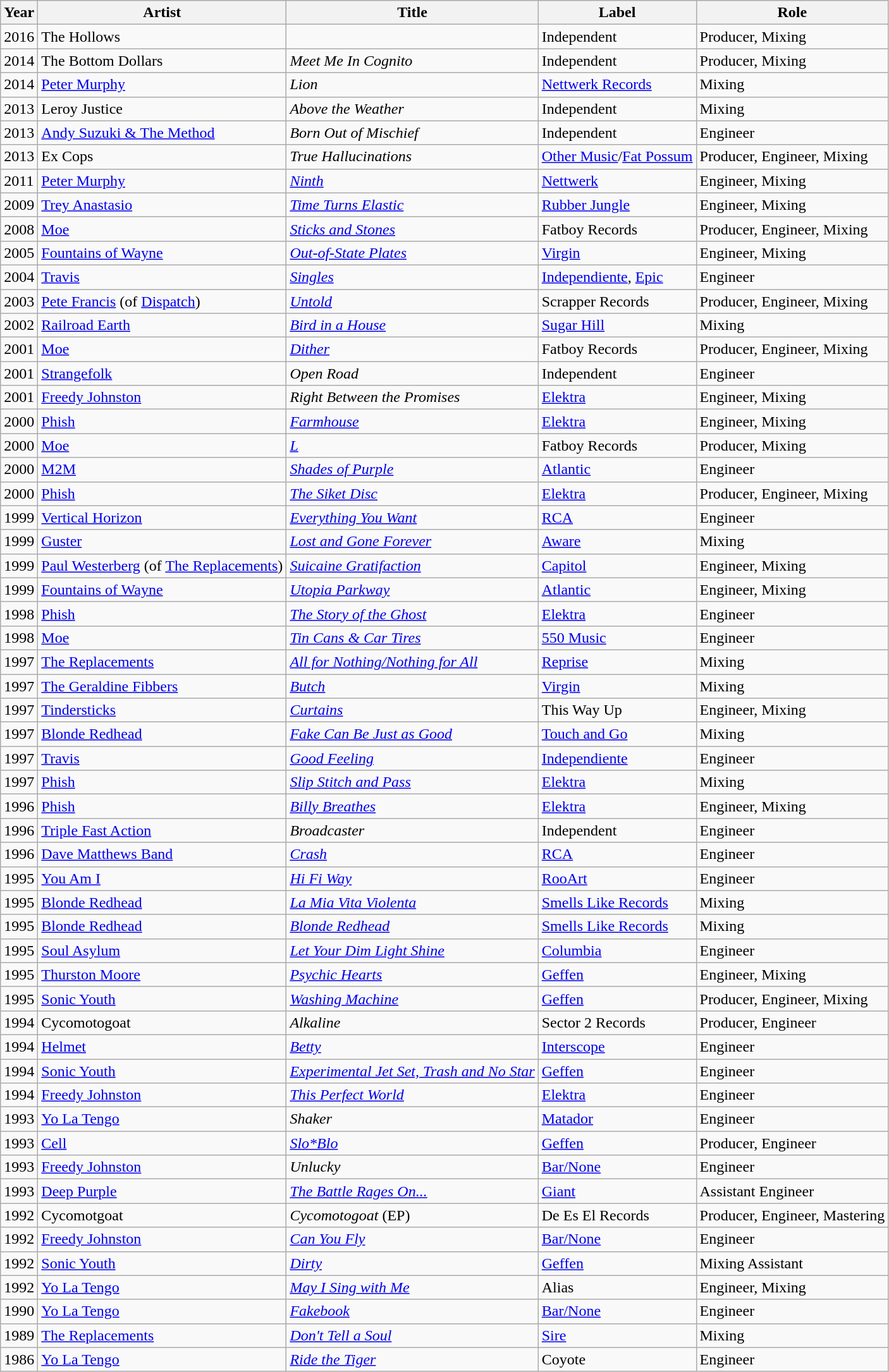<table class="wikitable sortable">
<tr>
<th>Year</th>
<th>Artist</th>
<th>Title</th>
<th>Label</th>
<th>Role</th>
</tr>
<tr>
<td>2016</td>
<td>The Hollows</td>
<td><em></em></td>
<td>Independent</td>
<td>Producer, Mixing</td>
</tr>
<tr>
<td>2014</td>
<td>The Bottom Dollars</td>
<td><em>Meet Me In Cognito</em></td>
<td>Independent</td>
<td>Producer, Mixing</td>
</tr>
<tr>
<td>2014</td>
<td><a href='#'>Peter Murphy</a></td>
<td><em>Lion</em></td>
<td><a href='#'>Nettwerk Records</a></td>
<td>Mixing</td>
</tr>
<tr>
<td>2013</td>
<td>Leroy Justice</td>
<td><em>Above the Weather</em></td>
<td>Independent</td>
<td>Mixing</td>
</tr>
<tr>
<td>2013</td>
<td><a href='#'>Andy Suzuki & The Method</a></td>
<td><em>Born Out of Mischief</em></td>
<td>Independent</td>
<td>Engineer</td>
</tr>
<tr>
<td>2013</td>
<td>Ex Cops</td>
<td><em>True Hallucinations</em></td>
<td><a href='#'>Other Music</a>/<a href='#'>Fat Possum</a></td>
<td>Producer, Engineer, Mixing</td>
</tr>
<tr>
<td>2011</td>
<td><a href='#'>Peter Murphy</a></td>
<td><em><a href='#'>Ninth</a></em></td>
<td><a href='#'>Nettwerk</a></td>
<td>Engineer, Mixing</td>
</tr>
<tr>
<td>2009</td>
<td><a href='#'>Trey Anastasio</a></td>
<td><em><a href='#'>Time Turns Elastic</a></em></td>
<td><a href='#'>Rubber Jungle</a></td>
<td>Engineer, Mixing</td>
</tr>
<tr>
<td>2008</td>
<td><a href='#'>Moe</a></td>
<td><em><a href='#'>Sticks and Stones</a></em></td>
<td>Fatboy Records</td>
<td>Producer, Engineer, Mixing</td>
</tr>
<tr>
<td>2005</td>
<td><a href='#'>Fountains of Wayne</a></td>
<td><em><a href='#'>Out-of-State Plates</a></em></td>
<td><a href='#'>Virgin</a></td>
<td>Engineer, Mixing</td>
</tr>
<tr>
<td>2004</td>
<td><a href='#'>Travis</a></td>
<td><em><a href='#'>Singles</a></em></td>
<td><a href='#'>Independiente</a>, <a href='#'>Epic</a></td>
<td>Engineer</td>
</tr>
<tr>
<td>2003</td>
<td><a href='#'>Pete Francis</a> (of <a href='#'>Dispatch</a>)</td>
<td><em><a href='#'>Untold</a></em></td>
<td>Scrapper Records</td>
<td>Producer, Engineer, Mixing</td>
</tr>
<tr>
<td>2002</td>
<td><a href='#'>Railroad Earth</a></td>
<td><em><a href='#'>Bird in a House</a></em></td>
<td><a href='#'>Sugar Hill</a></td>
<td>Mixing</td>
</tr>
<tr>
<td>2001</td>
<td><a href='#'>Moe</a></td>
<td><em><a href='#'>Dither</a></em></td>
<td>Fatboy Records</td>
<td>Producer, Engineer, Mixing</td>
</tr>
<tr>
<td>2001</td>
<td><a href='#'>Strangefolk</a></td>
<td><em>Open Road</em></td>
<td>Independent</td>
<td>Engineer</td>
</tr>
<tr>
<td>2001</td>
<td><a href='#'>Freedy Johnston</a></td>
<td><em>Right Between the Promises</em></td>
<td><a href='#'>Elektra</a></td>
<td>Engineer, Mixing</td>
</tr>
<tr>
<td>2000</td>
<td><a href='#'>Phish</a></td>
<td><em><a href='#'>Farmhouse</a></em></td>
<td><a href='#'>Elektra</a></td>
<td>Engineer, Mixing</td>
</tr>
<tr>
<td>2000</td>
<td><a href='#'>Moe</a></td>
<td><em><a href='#'>L</a></em></td>
<td>Fatboy Records</td>
<td>Producer, Mixing</td>
</tr>
<tr>
<td>2000</td>
<td><a href='#'>M2M</a></td>
<td><em><a href='#'>Shades of Purple</a></em></td>
<td><a href='#'>Atlantic</a></td>
<td>Engineer</td>
</tr>
<tr>
<td>2000</td>
<td><a href='#'>Phish</a></td>
<td><em><a href='#'>The Siket Disc</a></em></td>
<td><a href='#'>Elektra</a></td>
<td>Producer, Engineer, Mixing</td>
</tr>
<tr>
<td>1999</td>
<td><a href='#'>Vertical Horizon</a></td>
<td><em><a href='#'>Everything You Want</a></em></td>
<td><a href='#'>RCA</a></td>
<td>Engineer</td>
</tr>
<tr>
<td>1999</td>
<td><a href='#'>Guster</a></td>
<td><em><a href='#'>Lost and Gone Forever</a></em></td>
<td><a href='#'>Aware</a></td>
<td>Mixing</td>
</tr>
<tr>
<td>1999</td>
<td><a href='#'>Paul Westerberg</a> (of <a href='#'>The Replacements</a>)</td>
<td><em><a href='#'>Suicaine Gratifaction</a></em></td>
<td><a href='#'>Capitol</a></td>
<td>Engineer, Mixing</td>
</tr>
<tr>
<td>1999</td>
<td><a href='#'>Fountains of Wayne</a></td>
<td><em><a href='#'>Utopia Parkway</a></em></td>
<td><a href='#'>Atlantic</a></td>
<td>Engineer, Mixing</td>
</tr>
<tr>
<td>1998</td>
<td><a href='#'>Phish</a></td>
<td><em><a href='#'>The Story of the Ghost</a></em></td>
<td><a href='#'>Elektra</a></td>
<td>Engineer</td>
</tr>
<tr>
<td>1998</td>
<td><a href='#'>Moe</a></td>
<td><em><a href='#'>Tin Cans & Car Tires</a></em></td>
<td><a href='#'>550 Music</a></td>
<td>Engineer</td>
</tr>
<tr>
<td>1997</td>
<td><a href='#'>The Replacements</a></td>
<td><em><a href='#'>All for Nothing/Nothing for All</a></em></td>
<td><a href='#'>Reprise</a></td>
<td>Mixing</td>
</tr>
<tr>
<td>1997</td>
<td><a href='#'>The Geraldine Fibbers</a></td>
<td><em><a href='#'>Butch</a></em></td>
<td><a href='#'>Virgin</a></td>
<td>Mixing</td>
</tr>
<tr>
<td>1997</td>
<td><a href='#'>Tindersticks</a></td>
<td><em><a href='#'>Curtains</a></em></td>
<td>This Way Up</td>
<td>Engineer, Mixing</td>
</tr>
<tr>
<td>1997</td>
<td><a href='#'>Blonde Redhead</a></td>
<td><em><a href='#'>Fake Can Be Just as Good</a></em></td>
<td><a href='#'>Touch and Go</a></td>
<td>Mixing</td>
</tr>
<tr>
<td>1997</td>
<td><a href='#'>Travis</a></td>
<td><em><a href='#'>Good Feeling</a></em></td>
<td><a href='#'>Independiente</a></td>
<td>Engineer</td>
</tr>
<tr>
<td>1997</td>
<td><a href='#'>Phish</a></td>
<td><em><a href='#'>Slip Stitch and Pass</a></em></td>
<td><a href='#'>Elektra</a></td>
<td>Mixing</td>
</tr>
<tr>
<td>1996</td>
<td><a href='#'>Phish</a></td>
<td><em><a href='#'>Billy Breathes</a></em></td>
<td><a href='#'>Elektra</a></td>
<td>Engineer, Mixing</td>
</tr>
<tr>
<td>1996</td>
<td><a href='#'>Triple Fast Action</a></td>
<td><em>Broadcaster</em></td>
<td>Independent</td>
<td>Engineer</td>
</tr>
<tr>
<td>1996</td>
<td><a href='#'>Dave Matthews Band</a></td>
<td><em><a href='#'>Crash</a></em></td>
<td><a href='#'>RCA</a></td>
<td>Engineer</td>
</tr>
<tr>
<td>1995</td>
<td><a href='#'>You Am I</a></td>
<td><em><a href='#'>Hi Fi Way</a></em></td>
<td><a href='#'>RooArt</a></td>
<td>Engineer</td>
</tr>
<tr>
<td>1995</td>
<td><a href='#'>Blonde Redhead</a></td>
<td><em><a href='#'>La Mia Vita Violenta</a></em></td>
<td><a href='#'>Smells Like Records</a></td>
<td>Mixing</td>
</tr>
<tr>
<td>1995</td>
<td><a href='#'>Blonde Redhead</a></td>
<td><em><a href='#'>Blonde Redhead</a></em></td>
<td><a href='#'>Smells Like Records</a></td>
<td>Mixing</td>
</tr>
<tr>
<td>1995</td>
<td><a href='#'>Soul Asylum</a></td>
<td><em><a href='#'>Let Your Dim Light Shine</a></em></td>
<td><a href='#'>Columbia</a></td>
<td>Engineer</td>
</tr>
<tr>
<td>1995</td>
<td><a href='#'>Thurston Moore</a></td>
<td><em><a href='#'>Psychic Hearts</a></em></td>
<td><a href='#'>Geffen</a></td>
<td>Engineer, Mixing</td>
</tr>
<tr>
<td>1995</td>
<td><a href='#'>Sonic Youth</a></td>
<td><em><a href='#'>Washing Machine</a></em></td>
<td><a href='#'>Geffen</a></td>
<td>Producer, Engineer, Mixing</td>
</tr>
<tr>
<td>1994</td>
<td>Cycomotogoat</td>
<td><em>Alkaline</em></td>
<td>Sector 2 Records</td>
<td>Producer, Engineer</td>
</tr>
<tr>
<td>1994</td>
<td><a href='#'>Helmet</a></td>
<td><em><a href='#'>Betty</a></em></td>
<td><a href='#'>Interscope</a></td>
<td>Engineer</td>
</tr>
<tr>
<td>1994</td>
<td><a href='#'>Sonic Youth</a></td>
<td><em><a href='#'>Experimental Jet Set, Trash and No Star</a></em></td>
<td><a href='#'>Geffen</a></td>
<td>Engineer</td>
</tr>
<tr>
<td>1994</td>
<td><a href='#'>Freedy Johnston</a></td>
<td><em><a href='#'>This Perfect World</a></em></td>
<td><a href='#'>Elektra</a></td>
<td>Engineer</td>
</tr>
<tr>
<td>1993</td>
<td><a href='#'>Yo La Tengo</a></td>
<td><em>Shaker</em></td>
<td><a href='#'>Matador</a></td>
<td>Engineer</td>
</tr>
<tr>
<td>1993</td>
<td><a href='#'>Cell</a></td>
<td><em><a href='#'>Slo*Blo</a></em></td>
<td><a href='#'>Geffen</a></td>
<td>Producer, Engineer</td>
</tr>
<tr>
<td>1993</td>
<td><a href='#'>Freedy Johnston</a></td>
<td><em>Unlucky</em></td>
<td><a href='#'>Bar/None</a></td>
<td>Engineer</td>
</tr>
<tr>
<td>1993</td>
<td><a href='#'>Deep Purple</a></td>
<td><em><a href='#'>The Battle Rages On...</a></em></td>
<td><a href='#'>Giant</a></td>
<td>Assistant Engineer</td>
</tr>
<tr>
<td>1992</td>
<td>Cycomotgoat</td>
<td><em>Cycomotogoat</em> (EP)</td>
<td>De Es El Records</td>
<td>Producer, Engineer, Mastering</td>
</tr>
<tr>
<td>1992</td>
<td><a href='#'>Freedy Johnston</a></td>
<td><em><a href='#'>Can You Fly</a></em></td>
<td><a href='#'>Bar/None</a></td>
<td>Engineer</td>
</tr>
<tr>
<td>1992</td>
<td><a href='#'>Sonic Youth</a></td>
<td><em><a href='#'>Dirty</a></em></td>
<td><a href='#'>Geffen</a></td>
<td>Mixing Assistant</td>
</tr>
<tr>
<td>1992</td>
<td><a href='#'>Yo La Tengo</a></td>
<td><em><a href='#'>May I Sing with Me</a></em></td>
<td>Alias</td>
<td>Engineer, Mixing</td>
</tr>
<tr>
<td>1990</td>
<td><a href='#'>Yo La Tengo</a></td>
<td><em><a href='#'>Fakebook</a></em></td>
<td><a href='#'>Bar/None</a></td>
<td>Engineer</td>
</tr>
<tr>
<td>1989</td>
<td><a href='#'>The Replacements</a></td>
<td><em><a href='#'>Don't Tell a Soul</a></em></td>
<td><a href='#'>Sire</a></td>
<td>Mixing</td>
</tr>
<tr>
<td>1986</td>
<td><a href='#'>Yo La Tengo</a></td>
<td><em><a href='#'>Ride the Tiger</a></em></td>
<td>Coyote</td>
<td>Engineer</td>
</tr>
</table>
